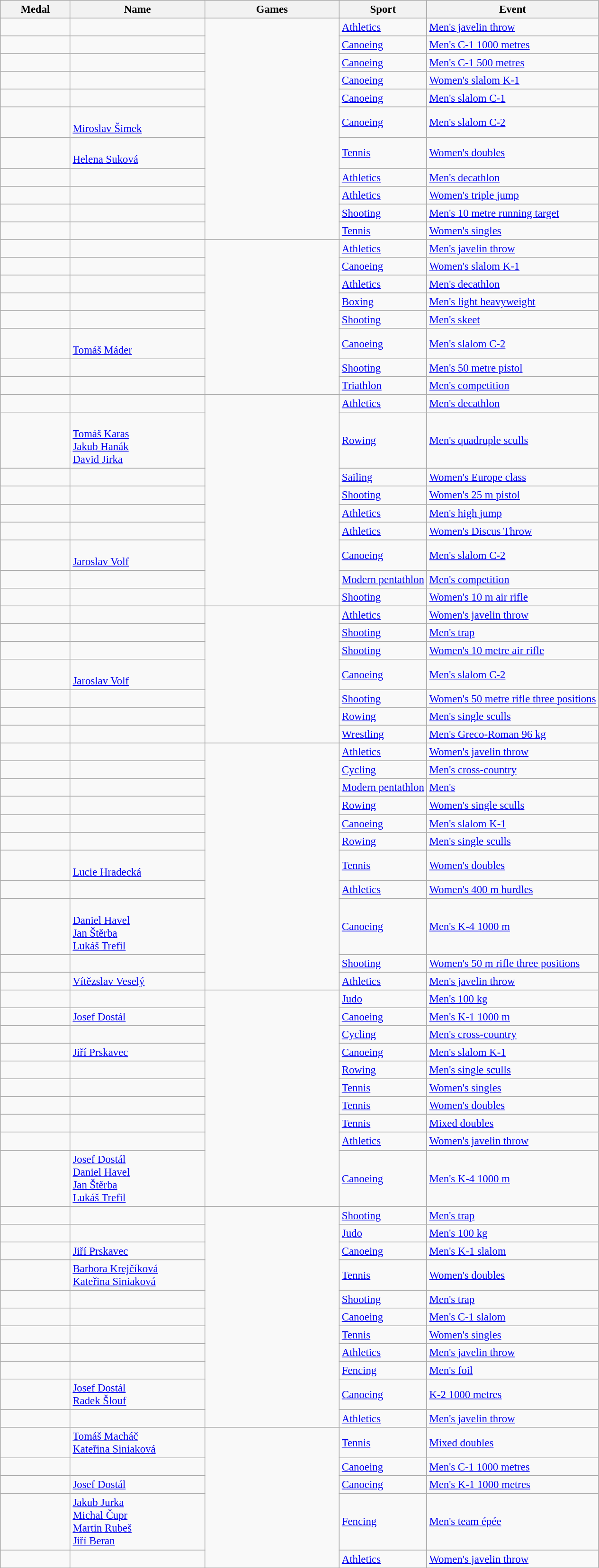<table class="wikitable sortable" style="font-size: 95%;">
<tr>
<th style="width:6em">Medal</th>
<th style="width:12em">Name</th>
<th style="width:12em">Games</th>
<th>Sport</th>
<th>Event</th>
</tr>
<tr>
<td></td>
<td></td>
<td rowspan="11"></td>
<td> <a href='#'>Athletics</a></td>
<td><a href='#'>Men's javelin throw</a></td>
</tr>
<tr>
<td></td>
<td></td>
<td> <a href='#'>Canoeing</a></td>
<td><a href='#'>Men's C-1 1000 metres</a></td>
</tr>
<tr>
<td></td>
<td></td>
<td> <a href='#'>Canoeing</a></td>
<td><a href='#'>Men's C-1 500 metres</a></td>
</tr>
<tr>
<td></td>
<td></td>
<td> <a href='#'>Canoeing</a></td>
<td><a href='#'>Women's slalom K-1</a></td>
</tr>
<tr>
<td></td>
<td></td>
<td> <a href='#'>Canoeing</a></td>
<td><a href='#'>Men's slalom C-1</a></td>
</tr>
<tr>
<td></td>
<td><br><a href='#'>Miroslav Šimek</a></td>
<td> <a href='#'>Canoeing</a></td>
<td><a href='#'>Men's slalom C-2</a></td>
</tr>
<tr>
<td></td>
<td><br><a href='#'>Helena Suková</a></td>
<td> <a href='#'>Tennis</a></td>
<td><a href='#'>Women's doubles</a></td>
</tr>
<tr>
<td></td>
<td></td>
<td> <a href='#'>Athletics</a></td>
<td><a href='#'>Men's decathlon</a></td>
</tr>
<tr>
<td></td>
<td></td>
<td> <a href='#'>Athletics</a></td>
<td><a href='#'>Women's triple jump</a></td>
</tr>
<tr>
<td></td>
<td></td>
<td> <a href='#'>Shooting</a></td>
<td><a href='#'>Men's 10 metre running target</a></td>
</tr>
<tr>
<td></td>
<td></td>
<td> <a href='#'>Tennis</a></td>
<td><a href='#'>Women's singles</a></td>
</tr>
<tr>
<td></td>
<td></td>
<td rowspan="8"></td>
<td> <a href='#'>Athletics</a></td>
<td><a href='#'>Men's javelin throw</a></td>
</tr>
<tr>
<td></td>
<td></td>
<td> <a href='#'>Canoeing</a></td>
<td><a href='#'>Women's slalom K-1</a></td>
</tr>
<tr>
<td></td>
<td></td>
<td> <a href='#'>Athletics</a></td>
<td><a href='#'>Men's decathlon</a></td>
</tr>
<tr>
<td></td>
<td></td>
<td> <a href='#'>Boxing</a></td>
<td><a href='#'>Men's light heavyweight</a></td>
</tr>
<tr>
<td></td>
<td></td>
<td> <a href='#'>Shooting</a></td>
<td><a href='#'>Men's skeet</a></td>
</tr>
<tr>
<td></td>
<td><br><a href='#'>Tomáš Máder</a></td>
<td> <a href='#'>Canoeing</a></td>
<td><a href='#'>Men's slalom C-2</a></td>
</tr>
<tr>
<td></td>
<td></td>
<td> <a href='#'>Shooting</a></td>
<td><a href='#'>Men's 50 metre pistol</a></td>
</tr>
<tr>
<td></td>
<td></td>
<td> <a href='#'>Triathlon</a></td>
<td><a href='#'>Men's competition</a></td>
</tr>
<tr>
<td></td>
<td></td>
<td rowspan="9"></td>
<td> <a href='#'>Athletics</a></td>
<td><a href='#'>Men's decathlon</a></td>
</tr>
<tr>
<td></td>
<td><br><a href='#'>Tomáš Karas</a><br><a href='#'>Jakub Hanák</a><br><a href='#'>David Jirka</a></td>
<td> <a href='#'>Rowing</a></td>
<td><a href='#'>Men's quadruple sculls</a></td>
</tr>
<tr>
<td></td>
<td></td>
<td> <a href='#'>Sailing</a></td>
<td><a href='#'>Women's Europe class</a></td>
</tr>
<tr>
<td></td>
<td></td>
<td> <a href='#'>Shooting</a></td>
<td><a href='#'>Women's 25 m pistol</a></td>
</tr>
<tr>
<td></td>
<td></td>
<td> <a href='#'>Athletics</a></td>
<td><a href='#'>Men's high jump</a></td>
</tr>
<tr>
<td></td>
<td></td>
<td> <a href='#'>Athletics</a></td>
<td><a href='#'>Women's Discus Throw</a></td>
</tr>
<tr>
<td></td>
<td><br><a href='#'>Jaroslav Volf</a></td>
<td> <a href='#'>Canoeing</a></td>
<td><a href='#'>Men's slalom C-2</a></td>
</tr>
<tr>
<td></td>
<td></td>
<td> <a href='#'>Modern pentathlon</a></td>
<td><a href='#'>Men's competition</a></td>
</tr>
<tr>
<td></td>
<td></td>
<td> <a href='#'>Shooting</a></td>
<td><a href='#'>Women's 10 m air rifle</a></td>
</tr>
<tr>
<td></td>
<td></td>
<td rowspan="7"></td>
<td> <a href='#'>Athletics</a></td>
<td><a href='#'>Women's javelin throw</a></td>
</tr>
<tr>
<td></td>
<td></td>
<td> <a href='#'>Shooting</a></td>
<td><a href='#'>Men's trap</a></td>
</tr>
<tr>
<td></td>
<td></td>
<td> <a href='#'>Shooting</a></td>
<td><a href='#'>Women's 10 metre air rifle</a></td>
</tr>
<tr>
<td></td>
<td><br><a href='#'>Jaroslav Volf</a></td>
<td> <a href='#'>Canoeing</a></td>
<td><a href='#'>Men's slalom C-2</a></td>
</tr>
<tr>
<td></td>
<td></td>
<td> <a href='#'>Shooting</a></td>
<td><a href='#'>Women's 50 metre rifle three positions</a></td>
</tr>
<tr>
<td></td>
<td></td>
<td> <a href='#'>Rowing</a></td>
<td><a href='#'>Men's single sculls</a></td>
</tr>
<tr>
<td></td>
<td></td>
<td> <a href='#'>Wrestling</a></td>
<td><a href='#'>Men's Greco-Roman 96 kg</a></td>
</tr>
<tr>
<td></td>
<td></td>
<td rowspan="11"></td>
<td> <a href='#'>Athletics</a></td>
<td><a href='#'>Women's javelin throw</a></td>
</tr>
<tr>
<td></td>
<td></td>
<td> <a href='#'>Cycling</a></td>
<td><a href='#'>Men's cross-country</a></td>
</tr>
<tr>
<td></td>
<td></td>
<td> <a href='#'>Modern pentathlon</a></td>
<td><a href='#'>Men's</a></td>
</tr>
<tr>
<td></td>
<td></td>
<td> <a href='#'>Rowing</a></td>
<td><a href='#'>Women's single sculls</a></td>
</tr>
<tr>
<td></td>
<td></td>
<td> <a href='#'>Canoeing</a></td>
<td><a href='#'>Men's slalom K-1</a></td>
</tr>
<tr>
<td></td>
<td></td>
<td> <a href='#'>Rowing</a></td>
<td><a href='#'>Men's single sculls</a></td>
</tr>
<tr>
<td></td>
<td><br><a href='#'>Lucie Hradecká</a></td>
<td> <a href='#'>Tennis</a></td>
<td><a href='#'>Women's doubles</a></td>
</tr>
<tr>
<td></td>
<td></td>
<td> <a href='#'>Athletics</a></td>
<td><a href='#'>Women's 400 m hurdles</a></td>
</tr>
<tr>
<td></td>
<td><br><a href='#'>Daniel Havel</a><br><a href='#'>Jan Štěrba</a><br><a href='#'>Lukáš Trefil</a></td>
<td> <a href='#'>Canoeing</a></td>
<td><a href='#'>Men's K-4 1000 m</a></td>
</tr>
<tr>
<td></td>
<td></td>
<td> <a href='#'>Shooting</a></td>
<td><a href='#'>Women's 50 m rifle three positions</a></td>
</tr>
<tr>
<td></td>
<td><a href='#'>Vítězslav Veselý</a></td>
<td> <a href='#'>Athletics</a></td>
<td><a href='#'>Men's javelin throw</a></td>
</tr>
<tr>
<td></td>
<td></td>
<td rowspan="10"></td>
<td> <a href='#'>Judo</a></td>
<td><a href='#'>Men's 100 kg</a></td>
</tr>
<tr>
<td></td>
<td><a href='#'>Josef Dostál</a></td>
<td> <a href='#'>Canoeing</a></td>
<td><a href='#'>Men's K-1 1000 m</a></td>
</tr>
<tr>
<td></td>
<td></td>
<td> <a href='#'>Cycling</a></td>
<td><a href='#'>Men's cross-country</a></td>
</tr>
<tr>
<td></td>
<td><a href='#'>Jiří Prskavec</a></td>
<td> <a href='#'>Canoeing</a></td>
<td><a href='#'>Men's slalom K-1</a></td>
</tr>
<tr>
<td></td>
<td></td>
<td> <a href='#'>Rowing</a></td>
<td><a href='#'>Men's single sculls</a></td>
</tr>
<tr>
<td></td>
<td></td>
<td> <a href='#'>Tennis</a></td>
<td><a href='#'>Women's singles</a></td>
</tr>
<tr>
<td></td>
<td><br></td>
<td> <a href='#'>Tennis</a></td>
<td><a href='#'>Women's doubles</a></td>
</tr>
<tr>
<td></td>
<td><br></td>
<td> <a href='#'>Tennis</a></td>
<td><a href='#'>Mixed doubles</a></td>
</tr>
<tr>
<td></td>
<td></td>
<td> <a href='#'>Athletics</a></td>
<td><a href='#'>Women's javelin throw</a></td>
</tr>
<tr>
<td></td>
<td><a href='#'>Josef Dostál</a><br><a href='#'>Daniel Havel</a><br><a href='#'>Jan Štěrba</a><br><a href='#'>Lukáš Trefil</a></td>
<td> <a href='#'>Canoeing</a></td>
<td><a href='#'>Men's K-4 1000 m</a></td>
</tr>
<tr>
<td></td>
<td></td>
<td rowspan="11"></td>
<td> <a href='#'>Shooting</a></td>
<td><a href='#'>Men's trap</a></td>
</tr>
<tr>
<td></td>
<td></td>
<td> <a href='#'>Judo</a></td>
<td><a href='#'>Men's 100 kg</a></td>
</tr>
<tr>
<td></td>
<td><a href='#'>Jiří Prskavec</a></td>
<td> <a href='#'>Canoeing</a></td>
<td><a href='#'>Men's K-1 slalom</a></td>
</tr>
<tr>
<td></td>
<td><a href='#'>Barbora Krejčíková</a><br><a href='#'>Kateřina Siniaková</a></td>
<td> <a href='#'>Tennis</a></td>
<td><a href='#'>Women's doubles</a></td>
</tr>
<tr>
<td></td>
<td></td>
<td> <a href='#'>Shooting</a></td>
<td><a href='#'>Men's trap</a></td>
</tr>
<tr>
<td></td>
<td></td>
<td> <a href='#'>Canoeing</a></td>
<td><a href='#'>Men's C-1 slalom</a></td>
</tr>
<tr>
<td></td>
<td></td>
<td> <a href='#'>Tennis</a></td>
<td><a href='#'>Women's singles</a></td>
</tr>
<tr>
<td></td>
<td></td>
<td> <a href='#'>Athletics</a></td>
<td><a href='#'>Men's javelin throw</a></td>
</tr>
<tr>
<td></td>
<td></td>
<td> <a href='#'>Fencing</a></td>
<td><a href='#'>Men's foil</a></td>
</tr>
<tr>
<td></td>
<td><a href='#'>Josef Dostál</a><br><a href='#'>Radek Šlouf</a></td>
<td> <a href='#'>Canoeing</a></td>
<td><a href='#'>K-2 1000 metres</a></td>
</tr>
<tr>
<td></td>
<td></td>
<td> <a href='#'>Athletics</a></td>
<td><a href='#'>Men's javelin throw</a></td>
</tr>
<tr>
<td></td>
<td><a href='#'>Tomáš Macháč</a><br><a href='#'>Kateřina Siniaková</a></td>
<td rowspan="11"></td>
<td> <a href='#'>Tennis</a></td>
<td><a href='#'>Mixed doubles</a></td>
</tr>
<tr>
<td></td>
<td></td>
<td> <a href='#'>Canoeing</a></td>
<td><a href='#'>Men's C-1 1000 metres</a></td>
</tr>
<tr>
<td></td>
<td><a href='#'>Josef Dostál</a></td>
<td> <a href='#'>Canoeing</a></td>
<td><a href='#'>Men's K-1 1000 metres</a></td>
</tr>
<tr>
<td></td>
<td><a href='#'>Jakub Jurka</a><br><a href='#'>Michal Čupr</a><br><a href='#'>Martin Rubeš</a><br><a href='#'>Jiří Beran</a></td>
<td> <a href='#'>Fencing</a></td>
<td><a href='#'>Men's team épée</a></td>
</tr>
<tr>
<td></td>
<td></td>
<td> <a href='#'>Athletics</a></td>
<td><a href='#'>Women's javelin throw</a></td>
</tr>
</table>
